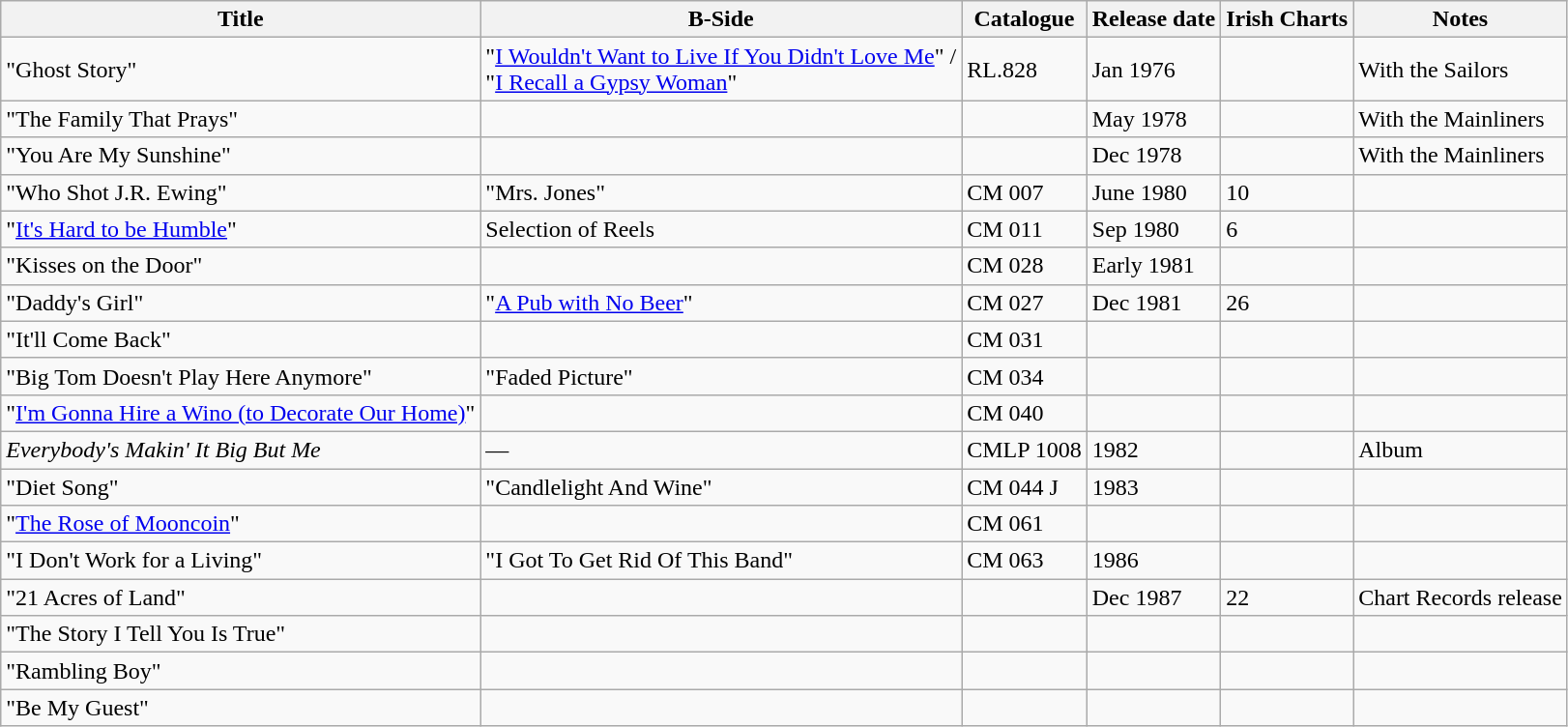<table class="wikitable">
<tr>
<th>Title</th>
<th>B-Side</th>
<th>Catalogue</th>
<th>Release date</th>
<th>Irish Charts</th>
<th>Notes</th>
</tr>
<tr>
<td>"Ghost Story"</td>
<td>"<a href='#'>I Wouldn't Want to Live If You Didn't Love Me</a>" /<br> "<a href='#'>I Recall a Gypsy Woman</a>"</td>
<td>RL.828</td>
<td>Jan 1976</td>
<td></td>
<td>With the Sailors</td>
</tr>
<tr>
<td>"The Family That Prays"</td>
<td></td>
<td></td>
<td>May 1978</td>
<td></td>
<td>With the Mainliners</td>
</tr>
<tr>
<td>"You Are My Sunshine"</td>
<td></td>
<td></td>
<td>Dec 1978</td>
<td></td>
<td>With the Mainliners</td>
</tr>
<tr>
<td>"Who Shot J.R. Ewing"</td>
<td>"Mrs. Jones"</td>
<td>CM 007</td>
<td>June 1980</td>
<td>10</td>
<td></td>
</tr>
<tr>
<td>"<a href='#'>It's Hard to be Humble</a>"</td>
<td>Selection of Reels</td>
<td>CM 011</td>
<td>Sep 1980</td>
<td>6</td>
<td></td>
</tr>
<tr>
<td>"Kisses on the Door"</td>
<td></td>
<td>CM 028</td>
<td>Early 1981</td>
<td></td>
<td></td>
</tr>
<tr>
<td>"Daddy's Girl"</td>
<td>"<a href='#'>A Pub with No Beer</a>"</td>
<td>CM 027</td>
<td>Dec 1981</td>
<td>26</td>
<td></td>
</tr>
<tr>
<td>"It'll Come Back"</td>
<td></td>
<td>CM 031</td>
<td></td>
<td></td>
<td></td>
</tr>
<tr>
<td>"Big Tom Doesn't Play Here Anymore"</td>
<td>"Faded Picture"</td>
<td>CM 034</td>
<td></td>
<td></td>
<td></td>
</tr>
<tr>
<td>"<a href='#'>I'm Gonna Hire a Wino (to Decorate Our Home)</a>"</td>
<td></td>
<td>CM 040</td>
<td></td>
<td></td>
<td></td>
</tr>
<tr>
<td><em>Everybody's Makin' It Big But Me</em></td>
<td>—</td>
<td>CMLP 1008</td>
<td>1982</td>
<td></td>
<td>Album</td>
</tr>
<tr>
<td>"Diet Song"</td>
<td>"Candlelight And Wine"</td>
<td>CM 044 J</td>
<td>1983</td>
<td></td>
<td></td>
</tr>
<tr>
<td>"<a href='#'>The Rose of Mooncoin</a>"</td>
<td></td>
<td>CM 061</td>
<td></td>
<td></td>
<td></td>
</tr>
<tr>
<td>"I Don't Work for a Living"</td>
<td>"I Got To Get Rid Of This Band"</td>
<td>CM 063</td>
<td>1986</td>
<td></td>
<td></td>
</tr>
<tr>
<td>"21 Acres of Land"</td>
<td></td>
<td></td>
<td>Dec 1987</td>
<td>22</td>
<td>Chart Records release</td>
</tr>
<tr>
<td>"The Story I Tell You Is True"</td>
<td></td>
<td></td>
<td></td>
<td></td>
<td></td>
</tr>
<tr>
<td>"Rambling Boy"</td>
<td></td>
<td></td>
<td></td>
<td></td>
<td></td>
</tr>
<tr>
<td>"Be My Guest"</td>
<td></td>
<td></td>
<td></td>
<td></td>
<td></td>
</tr>
</table>
